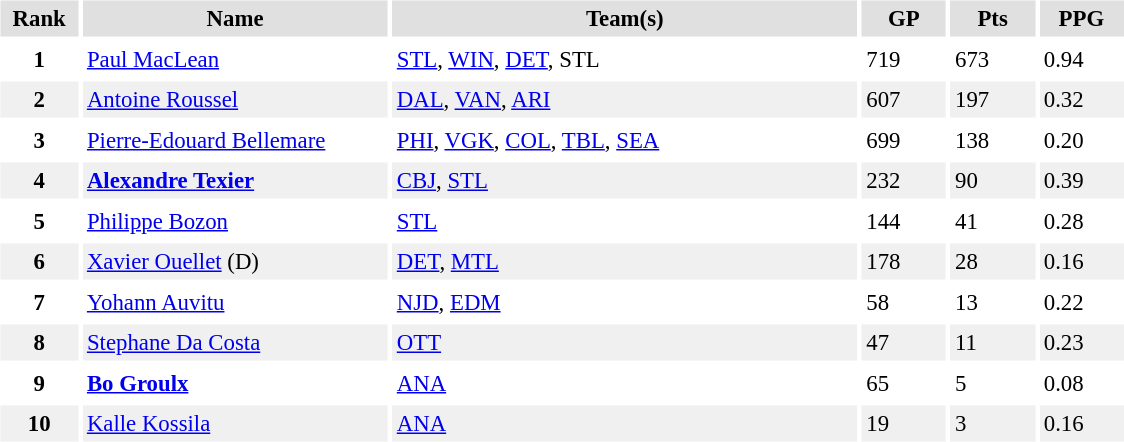<table id="Table3" cellspacing="3" cellpadding="3" style="font-size:95%;">
<tr style="text-align:center; background:#e0e0e0">
<th style="width:3em;">Rank</th>
<th style="width:13em;">Name</th>
<th style="width:20em;">Team(s)</th>
<th style="width:3.3em;">GP</th>
<th style="width:3.3em;">Pts</th>
<th style="width:3.3em;">PPG</th>
</tr>
<tr>
<th>1</th>
<td><a href='#'>Paul MacLean</a></td>
<td><a href='#'>STL</a>, <a href='#'>WIN</a>, <a href='#'>DET</a>, STL</td>
<td>719</td>
<td>673</td>
<td>0.94</td>
</tr>
<tr style="background:#f0f0f0;">
<th>2</th>
<td><a href='#'>Antoine Roussel</a></td>
<td><a href='#'>DAL</a>, <a href='#'>VAN</a>, <a href='#'>ARI</a></td>
<td>607</td>
<td>197</td>
<td>0.32</td>
</tr>
<tr>
<th>3</th>
<td><a href='#'>Pierre-Edouard Bellemare</a></td>
<td><a href='#'>PHI</a>, <a href='#'>VGK</a>, <a href='#'>COL</a>, <a href='#'>TBL</a>, <a href='#'>SEA</a></td>
<td>699</td>
<td>138</td>
<td>0.20</td>
</tr>
<tr style="background:#f0f0f0;">
<th>4</th>
<td><strong><a href='#'>Alexandre Texier</a></strong></td>
<td><a href='#'>CBJ</a>, <a href='#'>STL</a></td>
<td>232</td>
<td>90</td>
<td>0.39</td>
</tr>
<tr>
<th>5</th>
<td><a href='#'>Philippe Bozon</a></td>
<td><a href='#'>STL</a></td>
<td>144</td>
<td>41</td>
<td>0.28</td>
</tr>
<tr style="background:#f0f0f0;">
<th>6</th>
<td><a href='#'>Xavier Ouellet</a> (D)</td>
<td><a href='#'>DET</a>, <a href='#'>MTL</a></td>
<td>178</td>
<td>28</td>
<td>0.16</td>
</tr>
<tr>
<th>7</th>
<td><a href='#'>Yohann Auvitu</a></td>
<td><a href='#'>NJD</a>, <a href='#'>EDM</a></td>
<td>58</td>
<td>13</td>
<td>0.22</td>
</tr>
<tr style="background:#f0f0f0;">
<th>8</th>
<td><a href='#'>Stephane Da Costa</a></td>
<td><a href='#'>OTT</a></td>
<td>47</td>
<td>11</td>
<td>0.23</td>
</tr>
<tr>
<th>9</th>
<td><strong><a href='#'>Bo Groulx</a></strong></td>
<td><a href='#'>ANA</a></td>
<td>65</td>
<td>5</td>
<td>0.08</td>
</tr>
<tr style="background:#f0f0f0;">
<th>10</th>
<td><a href='#'>Kalle Kossila</a></td>
<td><a href='#'>ANA</a></td>
<td>19</td>
<td>3</td>
<td>0.16</td>
</tr>
</table>
